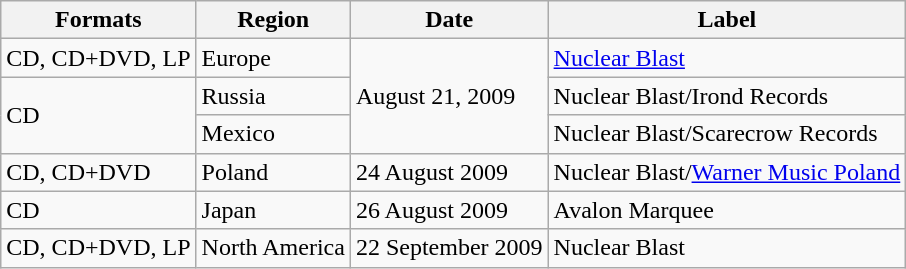<table class="wikitable plainrowheaders">
<tr>
<th scope="col">Formats</th>
<th scope="col">Region</th>
<th scope="col">Date</th>
<th scope="col">Label</th>
</tr>
<tr>
<td>CD, CD+DVD, LP</td>
<td>Europe</td>
<td rowspan=3>August 21, 2009</td>
<td><a href='#'>Nuclear Blast</a></td>
</tr>
<tr>
<td rowspan=2>CD</td>
<td>Russia</td>
<td>Nuclear Blast/Irond Records</td>
</tr>
<tr>
<td>Mexico</td>
<td>Nuclear Blast/Scarecrow Records</td>
</tr>
<tr>
<td>CD, CD+DVD</td>
<td>Poland</td>
<td>24 August 2009</td>
<td>Nuclear Blast/<a href='#'>Warner Music Poland</a></td>
</tr>
<tr>
<td>CD</td>
<td>Japan</td>
<td>26 August 2009</td>
<td>Avalon Marquee</td>
</tr>
<tr>
<td>CD, CD+DVD, LP</td>
<td>North America</td>
<td>22 September 2009</td>
<td>Nuclear Blast</td>
</tr>
</table>
